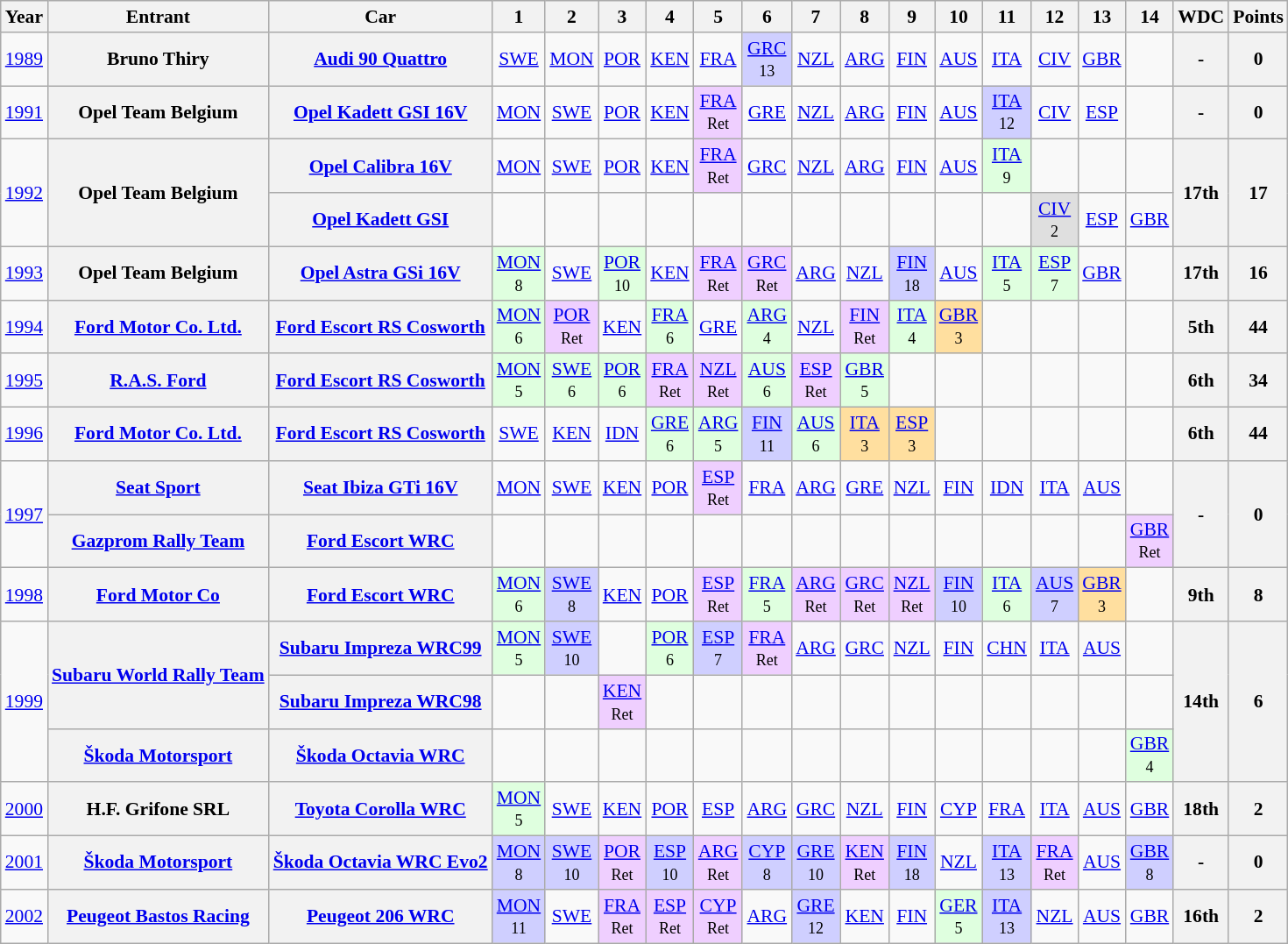<table class="wikitable" style="text-align:center; font-size:90%">
<tr>
<th>Year</th>
<th>Entrant</th>
<th>Car</th>
<th>1</th>
<th>2</th>
<th>3</th>
<th>4</th>
<th>5</th>
<th>6</th>
<th>7</th>
<th>8</th>
<th>9</th>
<th>10</th>
<th>11</th>
<th>12</th>
<th>13</th>
<th>14</th>
<th>WDC</th>
<th>Points</th>
</tr>
<tr>
<td><a href='#'>1989</a></td>
<th>Bruno Thiry</th>
<th><a href='#'>Audi 90 Quattro</a></th>
<td><a href='#'>SWE</a></td>
<td><a href='#'>MON</a></td>
<td><a href='#'>POR</a></td>
<td><a href='#'>KEN</a></td>
<td><a href='#'>FRA</a></td>
<td style="background:#CFCFFF;"><a href='#'>GRC</a><br><small>13</small></td>
<td><a href='#'>NZL</a></td>
<td><a href='#'>ARG</a></td>
<td><a href='#'>FIN</a></td>
<td><a href='#'>AUS</a></td>
<td><a href='#'>ITA</a></td>
<td><a href='#'>CIV</a></td>
<td><a href='#'>GBR</a></td>
<td></td>
<th>-</th>
<th>0</th>
</tr>
<tr>
<td><a href='#'>1991</a></td>
<th>Opel Team Belgium</th>
<th><a href='#'>Opel Kadett GSI 16V</a></th>
<td><a href='#'>MON</a></td>
<td><a href='#'>SWE</a></td>
<td><a href='#'>POR</a></td>
<td><a href='#'>KEN</a></td>
<td style="background:#EFCFFF;"><a href='#'>FRA</a><br><small>Ret</small></td>
<td><a href='#'>GRE</a></td>
<td><a href='#'>NZL</a></td>
<td><a href='#'>ARG</a></td>
<td><a href='#'>FIN</a></td>
<td><a href='#'>AUS</a></td>
<td style="background:#CFCFFF;"><a href='#'>ITA</a><br><small>12</small></td>
<td><a href='#'>CIV</a></td>
<td><a href='#'>ESP</a></td>
<td></td>
<th>-</th>
<th>0</th>
</tr>
<tr>
<td rowspan="2"><a href='#'>1992</a></td>
<th rowspan="2">Opel Team Belgium</th>
<th><a href='#'>Opel Calibra 16V</a></th>
<td><a href='#'>MON</a></td>
<td><a href='#'>SWE</a></td>
<td><a href='#'>POR</a></td>
<td><a href='#'>KEN</a></td>
<td style="background:#EFCFFF;"><a href='#'>FRA</a><br><small>Ret</small></td>
<td><a href='#'>GRC</a></td>
<td><a href='#'>NZL</a></td>
<td><a href='#'>ARG</a></td>
<td><a href='#'>FIN</a></td>
<td><a href='#'>AUS</a></td>
<td style="background:#DFFFDF;"><a href='#'>ITA</a><br><small>9</small></td>
<td></td>
<td></td>
<td></td>
<th rowspan="2">17th</th>
<th rowspan="2">17</th>
</tr>
<tr>
<th><a href='#'>Opel Kadett GSI</a></th>
<td></td>
<td></td>
<td></td>
<td></td>
<td></td>
<td></td>
<td></td>
<td></td>
<td></td>
<td></td>
<td></td>
<td style="background:#DFDFDF;"><a href='#'>CIV</a><br><small>2</small></td>
<td><a href='#'>ESP</a></td>
<td><a href='#'>GBR</a></td>
</tr>
<tr>
<td><a href='#'>1993</a></td>
<th>Opel Team Belgium</th>
<th><a href='#'>Opel Astra GSi 16V</a></th>
<td style="background:#DFFFDF;"><a href='#'>MON</a><br><small>8</small></td>
<td><a href='#'>SWE</a></td>
<td style="background:#DFFFDF;"><a href='#'>POR</a><br><small>10</small></td>
<td><a href='#'>KEN</a></td>
<td style="background:#EFCFFF;"><a href='#'>FRA</a><br><small>Ret</small></td>
<td style="background:#EFCFFF;"><a href='#'>GRC</a><br><small>Ret</small></td>
<td><a href='#'>ARG</a></td>
<td><a href='#'>NZL</a></td>
<td style="background:#CFCFFF;"><a href='#'>FIN</a><br><small>18</small></td>
<td><a href='#'>AUS</a></td>
<td style="background:#DFFFDF;"><a href='#'>ITA</a><br><small>5</small></td>
<td style="background:#DFFFDF;"><a href='#'>ESP</a><br><small>7</small></td>
<td><a href='#'>GBR</a></td>
<td></td>
<th>17th</th>
<th>16</th>
</tr>
<tr>
<td><a href='#'>1994</a></td>
<th><a href='#'>Ford Motor Co. Ltd.</a></th>
<th><a href='#'>Ford Escort RS Cosworth</a></th>
<td style="background:#DFFFDF;"><a href='#'>MON</a><br><small>6</small></td>
<td style="background:#EFCFFF;"><a href='#'>POR</a><br><small>Ret</small></td>
<td><a href='#'>KEN</a></td>
<td style="background:#DFFFDF;"><a href='#'>FRA</a><br><small>6</small></td>
<td><a href='#'>GRE</a></td>
<td style="background:#DFFFDF;"><a href='#'>ARG</a><br><small>4</small></td>
<td><a href='#'>NZL</a></td>
<td style="background:#EFCFFF;"><a href='#'>FIN</a><br><small>Ret</small></td>
<td style="background:#DFFFDF;"><a href='#'>ITA</a><br><small>4</small></td>
<td style="background:#FFDF9F;"><a href='#'>GBR</a><br><small>3</small></td>
<td></td>
<td></td>
<td></td>
<td></td>
<th>5th</th>
<th>44</th>
</tr>
<tr>
<td><a href='#'>1995</a></td>
<th><a href='#'>R.A.S. Ford</a></th>
<th><a href='#'>Ford Escort RS Cosworth</a></th>
<td style="background:#DFFFDF;"><a href='#'>MON</a><br><small>5</small></td>
<td style="background:#DFFFDF;"><a href='#'>SWE</a><br><small>6</small></td>
<td style="background:#DFFFDF;"><a href='#'>POR</a><br><small>6</small></td>
<td style="background:#EFCFFF;"><a href='#'>FRA</a><br><small>Ret</small></td>
<td style="background:#EFCFFF;"><a href='#'>NZL</a><br><small>Ret</small></td>
<td style="background:#DFFFDF;"><a href='#'>AUS</a><br><small>6</small></td>
<td style="background:#EFCFFF;"><a href='#'>ESP</a><br><small>Ret</small></td>
<td style="background:#DFFFDF;"><a href='#'>GBR</a><br><small>5</small></td>
<td></td>
<td></td>
<td></td>
<td></td>
<td></td>
<td></td>
<th>6th</th>
<th>34</th>
</tr>
<tr>
<td><a href='#'>1996</a></td>
<th><a href='#'>Ford Motor Co. Ltd.</a></th>
<th><a href='#'>Ford Escort RS Cosworth</a></th>
<td><a href='#'>SWE</a></td>
<td><a href='#'>KEN</a></td>
<td><a href='#'>IDN</a></td>
<td style="background:#DFFFDF;"><a href='#'>GRE</a><br><small>6</small></td>
<td style="background:#DFFFDF;"><a href='#'>ARG</a><br><small>5</small></td>
<td style="background:#CFCFFF;"><a href='#'>FIN</a><br><small>11</small></td>
<td style="background:#DFFFDF;"><a href='#'>AUS</a><br><small>6</small></td>
<td style="background:#FFDF9F;"><a href='#'>ITA</a><br><small>3</small></td>
<td style="background:#FFDF9F;"><a href='#'>ESP</a><br><small>3</small></td>
<td></td>
<td></td>
<td></td>
<td></td>
<td></td>
<th>6th</th>
<th>44</th>
</tr>
<tr>
<td rowspan="2"><a href='#'>1997</a></td>
<th><a href='#'>Seat Sport</a></th>
<th><a href='#'>Seat Ibiza GTi 16V</a></th>
<td><a href='#'>MON</a></td>
<td><a href='#'>SWE</a></td>
<td><a href='#'>KEN</a></td>
<td><a href='#'>POR</a></td>
<td style="background:#EFCFFF;"><a href='#'>ESP</a><br><small>Ret</small></td>
<td><a href='#'>FRA</a></td>
<td><a href='#'>ARG</a></td>
<td><a href='#'>GRE</a></td>
<td><a href='#'>NZL</a></td>
<td><a href='#'>FIN</a></td>
<td><a href='#'>IDN</a></td>
<td><a href='#'>ITA</a></td>
<td><a href='#'>AUS</a></td>
<td></td>
<th rowspan="2">-</th>
<th rowspan="2">0</th>
</tr>
<tr>
<th><a href='#'>Gazprom Rally Team</a></th>
<th><a href='#'>Ford Escort WRC</a></th>
<td></td>
<td></td>
<td></td>
<td></td>
<td></td>
<td></td>
<td></td>
<td></td>
<td></td>
<td></td>
<td></td>
<td></td>
<td></td>
<td style="background:#EFCFFF;"><a href='#'>GBR</a><br><small>Ret</small></td>
</tr>
<tr>
<td><a href='#'>1998</a></td>
<th><a href='#'>Ford Motor Co</a></th>
<th><a href='#'>Ford Escort WRC</a></th>
<td style="background:#DFFFDF;"><a href='#'>MON</a><br><small>6</small></td>
<td style="background:#CFCFFF;"><a href='#'>SWE</a><br><small>8</small></td>
<td><a href='#'>KEN</a></td>
<td><a href='#'>POR</a></td>
<td style="background:#EFCFFF;"><a href='#'>ESP</a><br><small>Ret</small></td>
<td style="background:#DFFFDF;"><a href='#'>FRA</a><br><small>5</small></td>
<td style="background:#EFCFFF;"><a href='#'>ARG</a><br><small>Ret</small></td>
<td style="background:#EFCFFF;"><a href='#'>GRC</a><br><small>Ret</small></td>
<td style="background:#EFCFFF;"><a href='#'>NZL</a><br><small>Ret</small></td>
<td style="background:#CFCFFF;"><a href='#'>FIN</a><br><small>10</small></td>
<td style="background:#DFFFDF;"><a href='#'>ITA</a><br><small>6</small></td>
<td style="background:#CFCFFF;"><a href='#'>AUS</a><br><small>7</small></td>
<td style="background:#FFDF9F;"><a href='#'>GBR</a><br><small>3</small></td>
<td></td>
<th>9th</th>
<th>8</th>
</tr>
<tr>
<td rowspan="3"><a href='#'>1999</a></td>
<th rowspan="2"><a href='#'>Subaru World Rally Team</a></th>
<th><a href='#'>Subaru Impreza WRC99</a></th>
<td style="background:#DFFFDF;"><a href='#'>MON</a><br><small>5</small></td>
<td style="background:#CFCFFF;"><a href='#'>SWE</a><br><small>10</small></td>
<td></td>
<td style="background:#DFFFDF;"><a href='#'>POR</a><br><small>6</small></td>
<td style="background:#CFCFFF;"><a href='#'>ESP</a><br><small>7</small></td>
<td style="background:#EFCFFF;"><a href='#'>FRA</a><br><small>Ret</small></td>
<td><a href='#'>ARG</a></td>
<td><a href='#'>GRC</a></td>
<td><a href='#'>NZL</a></td>
<td><a href='#'>FIN</a></td>
<td><a href='#'>CHN</a></td>
<td><a href='#'>ITA</a></td>
<td><a href='#'>AUS</a></td>
<td></td>
<th rowspan="3">14th</th>
<th rowspan="3">6</th>
</tr>
<tr>
<th><a href='#'>Subaru Impreza WRC98</a></th>
<td></td>
<td></td>
<td style="background:#EFCFFF;"><a href='#'>KEN</a><br><small>Ret</small></td>
<td></td>
<td></td>
<td></td>
<td></td>
<td></td>
<td></td>
<td></td>
<td></td>
<td></td>
<td></td>
<td></td>
</tr>
<tr>
<th><a href='#'>Škoda Motorsport</a></th>
<th><a href='#'>Škoda Octavia WRC</a></th>
<td></td>
<td></td>
<td></td>
<td></td>
<td></td>
<td></td>
<td></td>
<td></td>
<td></td>
<td></td>
<td></td>
<td></td>
<td></td>
<td style="background:#DFFFDF;"><a href='#'>GBR</a><br><small>4</small></td>
</tr>
<tr>
<td><a href='#'>2000</a></td>
<th>H.F. Grifone SRL</th>
<th><a href='#'>Toyota Corolla WRC</a></th>
<td style="background:#DFFFDF;"><a href='#'>MON</a><br><small>5</small></td>
<td><a href='#'>SWE</a></td>
<td><a href='#'>KEN</a></td>
<td><a href='#'>POR</a></td>
<td><a href='#'>ESP</a></td>
<td><a href='#'>ARG</a></td>
<td><a href='#'>GRC</a></td>
<td><a href='#'>NZL</a></td>
<td><a href='#'>FIN</a></td>
<td><a href='#'>CYP</a></td>
<td><a href='#'>FRA</a></td>
<td><a href='#'>ITA</a></td>
<td><a href='#'>AUS</a></td>
<td><a href='#'>GBR</a></td>
<th>18th</th>
<th>2</th>
</tr>
<tr>
<td><a href='#'>2001</a></td>
<th><a href='#'>Škoda Motorsport</a></th>
<th><a href='#'>Škoda Octavia WRC Evo2</a></th>
<td style="background:#CFCFFF;"><a href='#'>MON</a><br><small>8</small></td>
<td style="background:#CFCFFF;"><a href='#'>SWE</a><br><small>10</small></td>
<td style="background:#EFCFFF;"><a href='#'>POR</a><br><small>Ret</small></td>
<td style="background:#CFCFFF;"><a href='#'>ESP</a><br><small>10</small></td>
<td style="background:#EFCFFF;"><a href='#'>ARG</a><br><small>Ret</small></td>
<td style="background:#CFCFFF;"><a href='#'>CYP</a><br><small>8</small></td>
<td style="background:#CFCFFF;"><a href='#'>GRE</a><br><small>10</small></td>
<td style="background:#EFCFFF;"><a href='#'>KEN</a><br><small>Ret</small></td>
<td style="background:#CFCFFF;"><a href='#'>FIN</a><br><small>18</small></td>
<td><a href='#'>NZL</a></td>
<td style="background:#CFCFFF;"><a href='#'>ITA</a><br><small>13</small></td>
<td style="background:#EFCFFF;"><a href='#'>FRA</a><br><small>Ret</small></td>
<td><a href='#'>AUS</a></td>
<td style="background:#CFCFFF;"><a href='#'>GBR</a><br><small>8</small></td>
<th>-</th>
<th>0</th>
</tr>
<tr>
<td><a href='#'>2002</a></td>
<th><a href='#'>Peugeot Bastos Racing</a></th>
<th><a href='#'>Peugeot 206 WRC</a></th>
<td style="background:#CFCFFF;"><a href='#'>MON</a><br><small>11</small></td>
<td><a href='#'>SWE</a></td>
<td style="background:#EFCFFF;"><a href='#'>FRA</a><br><small>Ret</small></td>
<td style="background:#EFCFFF;"><a href='#'>ESP</a><br><small>Ret</small></td>
<td style="background:#EFCFFF;"><a href='#'>CYP</a><br><small>Ret</small></td>
<td><a href='#'>ARG</a></td>
<td style="background:#CFCFFF;"><a href='#'>GRE</a><br><small>12</small></td>
<td><a href='#'>KEN</a></td>
<td><a href='#'>FIN</a></td>
<td style="background:#DFFFDF;"><a href='#'>GER</a><br><small>5</small></td>
<td style="background:#CFCFFF;"><a href='#'>ITA</a><br><small>13</small></td>
<td><a href='#'>NZL</a></td>
<td><a href='#'>AUS</a></td>
<td><a href='#'>GBR</a></td>
<th>16th</th>
<th>2</th>
</tr>
</table>
